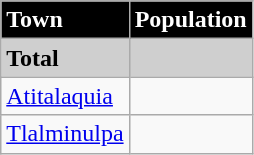<table class="wikitable">
<tr style="background:#000000; color:#FFFFFF;">
<td><strong>Town</strong></td>
<td><strong>Population</strong></td>
</tr>
<tr style="background:#CFCFCF;">
<td><strong>Total</strong></td>
<td></td>
</tr>
<tr>
<td><a href='#'>Atitalaquia</a></td>
<td></td>
</tr>
<tr>
<td><a href='#'>Tlalminulpa</a></td>
<td></td>
</tr>
</table>
